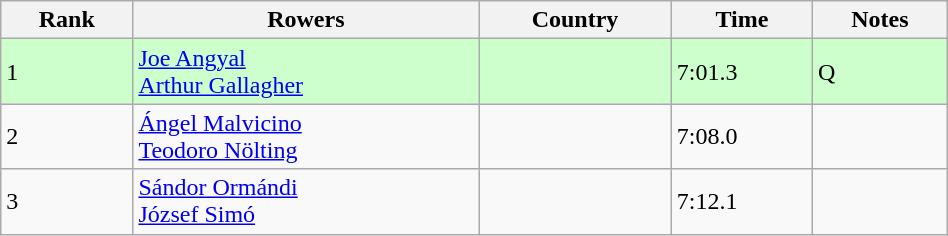<table class="wikitable" width=50%>
<tr>
<th>Rank</th>
<th>Rowers</th>
<th>Country</th>
<th>Time</th>
<th>Notes</th>
</tr>
<tr bgcolor=ccffcc>
<td>1</td>
<td><a href='#'>Joe Angyal</a><br><a href='#'>Arthur Gallagher</a></td>
<td></td>
<td>7:01.3</td>
<td>Q</td>
</tr>
<tr>
<td>2</td>
<td><a href='#'>Ángel Malvicino</a><br><a href='#'>Teodoro Nölting</a></td>
<td></td>
<td>7:08.0</td>
<td></td>
</tr>
<tr>
<td>3</td>
<td><a href='#'>Sándor Ormándi</a><br><a href='#'>József Simó</a></td>
<td></td>
<td>7:12.1</td>
<td></td>
</tr>
</table>
